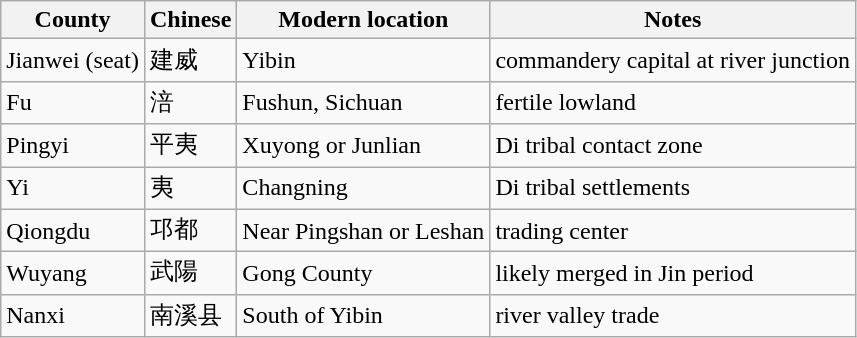<table class="wikitable sortable">
<tr>
<th>County</th>
<th>Chinese</th>
<th>Modern location</th>
<th>Notes</th>
</tr>
<tr>
<td>Jianwei (seat)</td>
<td>建威</td>
<td>Yibin</td>
<td>commandery capital at river junction</td>
</tr>
<tr>
<td>Fu</td>
<td>涪</td>
<td>Fushun, Sichuan</td>
<td>fertile lowland</td>
</tr>
<tr>
<td>Pingyi</td>
<td>平夷</td>
<td>Xuyong or Junlian</td>
<td>Di tribal contact zone</td>
</tr>
<tr>
<td>Yi</td>
<td>夷</td>
<td>Changning</td>
<td>Di tribal settlements</td>
</tr>
<tr>
<td>Qiongdu</td>
<td>邛都</td>
<td>Near Pingshan or Leshan</td>
<td>trading center</td>
</tr>
<tr>
<td>Wuyang</td>
<td>武陽</td>
<td>Gong County</td>
<td>likely merged in Jin period</td>
</tr>
<tr>
<td>Nanxi</td>
<td>南溪县</td>
<td>South of Yibin</td>
<td>river valley trade</td>
</tr>
</table>
